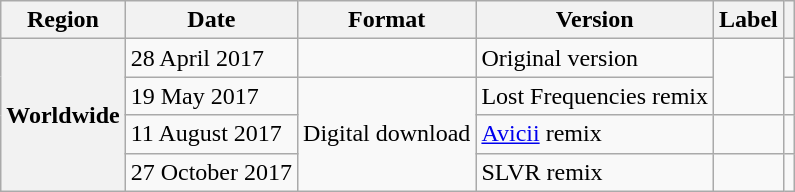<table class="wikitable plainrowheaders">
<tr>
<th scope="col">Region</th>
<th scope="col">Date</th>
<th scope="col">Format</th>
<th scope="col">Version</th>
<th scope="col">Label</th>
<th scope="col"></th>
</tr>
<tr>
<th scope="row" rowspan="4">Worldwide</th>
<td>28 April 2017</td>
<td></td>
<td>Original version</td>
<td rowspan="2"></td>
<td></td>
</tr>
<tr>
<td>19 May 2017</td>
<td rowspan="3">Digital download</td>
<td>Lost Frequencies remix</td>
<td></td>
</tr>
<tr>
<td>11 August 2017</td>
<td><a href='#'>Avicii</a> remix</td>
<td></td>
<td></td>
</tr>
<tr>
<td>27 October 2017</td>
<td>SLVR remix</td>
<td></td>
<td></td>
</tr>
</table>
